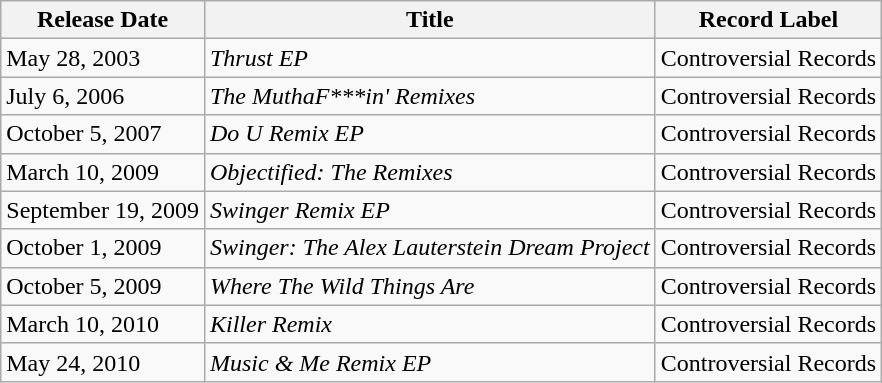<table class="wikitable">
<tr>
<th>Release Date</th>
<th>Title</th>
<th>Record Label</th>
</tr>
<tr>
<td>May 28, 2003</td>
<td><em>Thrust EP</em></td>
<td>Controversial Records</td>
</tr>
<tr>
<td>July 6, 2006</td>
<td><em>The MuthaF***in' Remixes</em></td>
<td>Controversial Records</td>
</tr>
<tr>
<td>October 5, 2007</td>
<td><em>Do U Remix EP</em></td>
<td>Controversial Records</td>
</tr>
<tr>
<td>March 10, 2009</td>
<td><em>Objectified: The Remixes</em></td>
<td>Controversial Records</td>
</tr>
<tr>
<td>September 19, 2009</td>
<td><em>Swinger Remix EP</em></td>
<td>Controversial Records</td>
</tr>
<tr>
<td>October 1, 2009</td>
<td><em>Swinger: The Alex Lauterstein Dream Project</em></td>
<td>Controversial Records</td>
</tr>
<tr>
<td>October 5, 2009</td>
<td><em>Where The Wild Things Are</em></td>
<td>Controversial Records</td>
</tr>
<tr>
<td>March 10, 2010</td>
<td><em>Killer Remix</em></td>
<td>Controversial Records</td>
</tr>
<tr>
<td>May 24, 2010</td>
<td><em>Music & Me Remix EP</em></td>
<td>Controversial Records</td>
</tr>
</table>
